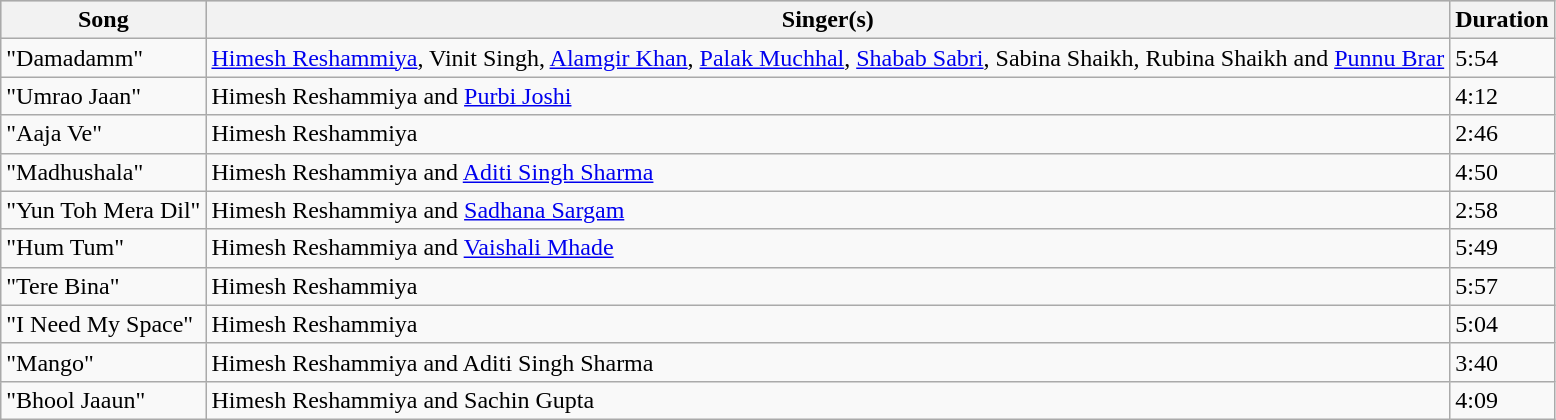<table class="wikitable">
<tr style="background:#ccc; text-align:center;">
<th>Song</th>
<th>Singer(s)</th>
<th>Duration</th>
</tr>
<tr>
<td>"Damadamm"</td>
<td><a href='#'>Himesh Reshammiya</a>, Vinit Singh, <a href='#'>Alamgir Khan</a>, <a href='#'>Palak Muchhal</a>, <a href='#'>Shabab Sabri</a>, Sabina Shaikh, Rubina Shaikh and <a href='#'>Punnu Brar</a></td>
<td>5:54</td>
</tr>
<tr>
<td>"Umrao Jaan"</td>
<td>Himesh Reshammiya and <a href='#'>Purbi Joshi</a></td>
<td>4:12</td>
</tr>
<tr>
<td>"Aaja Ve"</td>
<td>Himesh Reshammiya</td>
<td>2:46</td>
</tr>
<tr>
<td>"Madhushala"</td>
<td>Himesh Reshammiya and <a href='#'>Aditi Singh Sharma</a></td>
<td>4:50</td>
</tr>
<tr>
<td>"Yun Toh Mera Dil"</td>
<td>Himesh Reshammiya and <a href='#'>Sadhana Sargam</a></td>
<td>2:58</td>
</tr>
<tr>
<td>"Hum Tum"</td>
<td>Himesh Reshammiya and <a href='#'>Vaishali Mhade</a></td>
<td>5:49</td>
</tr>
<tr>
<td>"Tere Bina"</td>
<td>Himesh Reshammiya</td>
<td>5:57</td>
</tr>
<tr>
<td>"I Need My Space"</td>
<td>Himesh Reshammiya</td>
<td>5:04</td>
</tr>
<tr>
<td>"Mango"</td>
<td>Himesh Reshammiya and Aditi Singh Sharma</td>
<td>3:40</td>
</tr>
<tr>
<td>"Bhool Jaaun"</td>
<td>Himesh Reshammiya and Sachin Gupta</td>
<td>4:09</td>
</tr>
</table>
